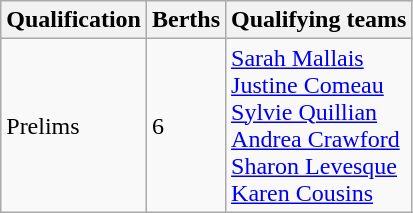<table class="wikitable" border="1">
<tr>
<th>Qualification</th>
<th>Berths</th>
<th>Qualifying teams</th>
</tr>
<tr>
<td>Prelims</td>
<td>6</td>
<td><a href='#'>Sarah Mallais</a> <br> <a href='#'>Justine Comeau</a> <br> <a href='#'>Sylvie Quillian</a> <br> <a href='#'>Andrea Crawford</a> <br> <a href='#'>Sharon Levesque</a> <br> <a href='#'>Karen Cousins</a></td>
</tr>
</table>
